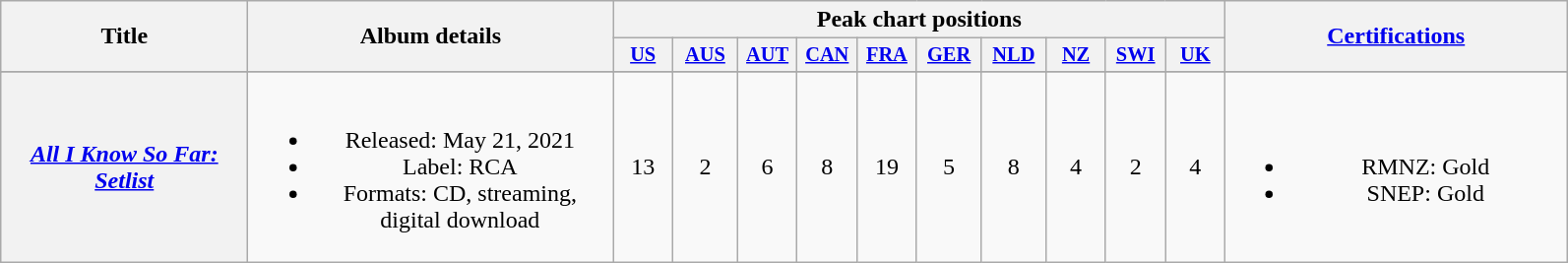<table class="wikitable plainrowheaders" style="text-align:center;">
<tr>
<th scope="col" rowspan="2" style="width:10em;">Title</th>
<th scope="col" rowspan="2" style="width:15em;">Album details</th>
<th scope="col" colspan="10">Peak chart positions</th>
<th scope="col" rowspan="2" style="width:14em;"><a href='#'>Certifications</a></th>
</tr>
<tr>
<th scope="col" style="width:2.5em; font-size:85%;"><a href='#'>US</a><br></th>
<th scope="col" style="width:2.75em;font-size:85%;"><a href='#'>AUS</a><br></th>
<th scope="col" style="width:2.5em; font-size:85%;"><a href='#'>AUT</a><br></th>
<th scope="col" style="width:2.5em; font-size:85%;"><a href='#'>CAN</a><br></th>
<th scope="col" style="width:2.5em; font-size:85%;"><a href='#'>FRA</a><br></th>
<th scope="col" style="width:2.75em;font-size:85%;"><a href='#'>GER</a><br></th>
<th scope="col" style="width:2.75em;font-size:85%;"><a href='#'>NLD</a><br></th>
<th scope="col" style="width:2.5em; font-size:85%;"><a href='#'>NZ</a><br></th>
<th scope="col" style="width:2.5em; font-size:85%;"><a href='#'>SWI</a><br></th>
<th scope="col" style="width:2.5em; font-size:85%;"><a href='#'>UK</a><br></th>
</tr>
<tr>
</tr>
<tr>
<th scope="row"><em><a href='#'>All I Know So Far: Setlist</a></em></th>
<td><br><ul><li>Released: May 21, 2021</li><li>Label: RCA</li><li>Formats: CD, streaming, digital download</li></ul></td>
<td>13</td>
<td>2</td>
<td>6</td>
<td>8</td>
<td>19</td>
<td>5</td>
<td>8</td>
<td>4</td>
<td>2</td>
<td>4</td>
<td><br><ul><li>RMNZ: Gold</li><li>SNEP: Gold</li></ul></td>
</tr>
</table>
